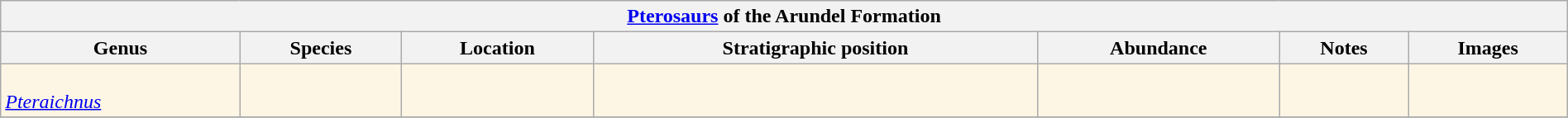<table class="wikitable" align="center" width="100%">
<tr>
<th colspan="7" align="center"><strong><a href='#'>Pterosaurs</a> of the Arundel Formation</strong></th>
</tr>
<tr>
<th>Genus</th>
<th>Species</th>
<th>Location</th>
<th>Stratigraphic position</th>
<th>Abundance</th>
<th>Notes</th>
<th>Images</th>
</tr>
<tr>
<td style="background:#FEF6E4;"><br><em><a href='#'>Pteraichnus</a></em></td>
<td style="background:#FEF6E4;"></td>
<td style="background:#FEF6E4;"></td>
<td style="background:#FEF6E4;"></td>
<td style="background:#FEF6E4;"><br></td>
<td style="background:#FEF6E4;"></td>
<td style="background:#FEF6E4;"></td>
</tr>
<tr>
</tr>
</table>
